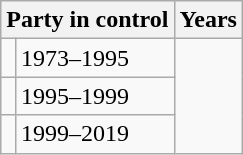<table class="wikitable">
<tr>
<th colspan="2">Party in control</th>
<th>Years</th>
</tr>
<tr>
<td></td>
<td>1973–1995</td>
</tr>
<tr>
<td></td>
<td>1995–1999</td>
</tr>
<tr>
<td></td>
<td>1999–2019</td>
</tr>
</table>
